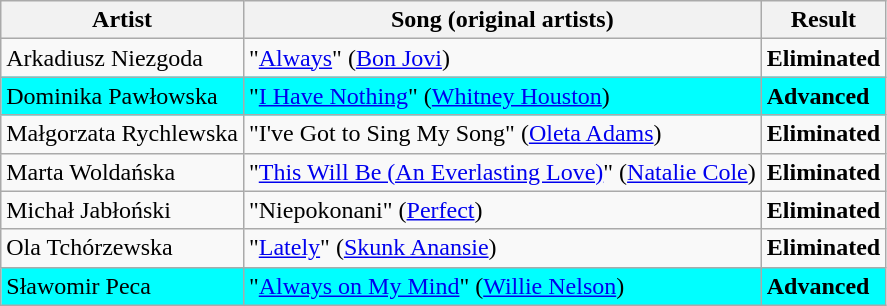<table class=wikitable>
<tr>
<th>Artist</th>
<th>Song (original artists)</th>
<th>Result</th>
</tr>
<tr>
<td>Arkadiusz Niezgoda</td>
<td>"<a href='#'>Always</a>" (<a href='#'>Bon Jovi</a>)</td>
<td><strong>Eliminated</strong></td>
</tr>
<tr style="background:cyan;">
<td>Dominika Pawłowska</td>
<td>"<a href='#'>I Have Nothing</a>" (<a href='#'>Whitney Houston</a>)</td>
<td><strong>Advanced</strong></td>
</tr>
<tr>
<td>Małgorzata Rychlewska</td>
<td>"I've Got to Sing My Song" (<a href='#'>Oleta Adams</a>)</td>
<td><strong>Eliminated</strong></td>
</tr>
<tr>
<td>Marta Woldańska</td>
<td>"<a href='#'>This Will Be (An Everlasting Love)</a>" (<a href='#'>Natalie Cole</a>)</td>
<td><strong>Eliminated</strong></td>
</tr>
<tr>
<td>Michał Jabłoński</td>
<td>"Niepokonani" (<a href='#'>Perfect</a>)</td>
<td><strong>Eliminated</strong></td>
</tr>
<tr>
<td>Ola Tchórzewska</td>
<td>"<a href='#'>Lately</a>" (<a href='#'>Skunk Anansie</a>)</td>
<td><strong>Eliminated</strong></td>
</tr>
<tr style="background:cyan;">
<td>Sławomir Peca</td>
<td>"<a href='#'>Always on My Mind</a>" (<a href='#'>Willie Nelson</a>)</td>
<td><strong>Advanced</strong></td>
</tr>
</table>
